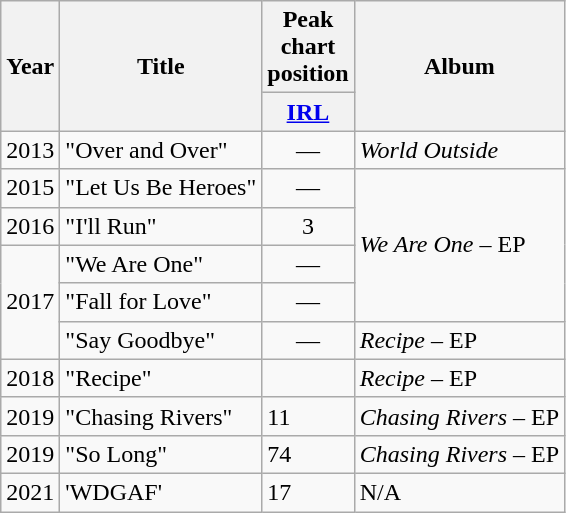<table class="wikitable">
<tr>
<th rowspan="2">Year</th>
<th rowspan="2">Title</th>
<th colspan="1">Peak chart position</th>
<th rowspan="2">Album</th>
</tr>
<tr>
<th width="30"><a href='#'>IRL</a></th>
</tr>
<tr>
<td>2013</td>
<td>"Over and Over"</td>
<td style="text-align:center">—</td>
<td><em>World Outside</em></td>
</tr>
<tr>
<td>2015</td>
<td>"Let Us Be Heroes"</td>
<td style="text-align:center">—</td>
<td rowspan="4"><em>We Are One</em> – EP</td>
</tr>
<tr>
<td>2016</td>
<td>"I'll Run"</td>
<td style="text-align:center">3</td>
</tr>
<tr>
<td rowspan="3">2017</td>
<td>"We Are One"</td>
<td style="text-align:center">—</td>
</tr>
<tr>
<td>"Fall for Love"</td>
<td style="text-align:center">—</td>
</tr>
<tr>
<td>"Say Goodbye"</td>
<td style="text-align:center">—</td>
<td><em>Recipe</em> – EP</td>
</tr>
<tr>
<td>2018</td>
<td>"Recipe"</td>
<td></td>
<td><em>Recipe</em> – EP</td>
</tr>
<tr>
<td>2019</td>
<td>"Chasing Rivers"</td>
<td>11</td>
<td><em>Chasing Rivers</em> – EP</td>
</tr>
<tr>
<td>2019</td>
<td>"So Long"</td>
<td>74</td>
<td><em>Chasing Rivers</em> – EP</td>
</tr>
<tr>
<td>2021</td>
<td>'WDGAF'</td>
<td>17</td>
<td>N/A</td>
</tr>
</table>
